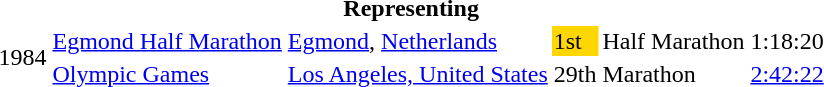<table>
<tr>
<th colspan="6">Representing </th>
</tr>
<tr>
<td rowspan=2>1984</td>
<td><a href='#'>Egmond Half Marathon</a></td>
<td><a href='#'>Egmond</a>, <a href='#'>Netherlands</a></td>
<td bgcolor="gold">1st</td>
<td>Half Marathon</td>
<td>1:18:20</td>
</tr>
<tr>
<td><a href='#'>Olympic Games</a></td>
<td><a href='#'>Los Angeles, United States</a></td>
<td>29th</td>
<td>Marathon</td>
<td><a href='#'>2:42:22</a></td>
</tr>
</table>
